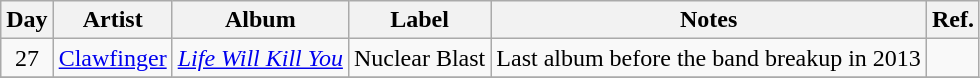<table class="wikitable">
<tr>
<th>Day</th>
<th>Artist</th>
<th>Album</th>
<th>Label</th>
<th>Notes</th>
<th>Ref.</th>
</tr>
<tr>
<td rowspan="1" style="text-align:center;">27</td>
<td><a href='#'>Clawfinger</a></td>
<td><em><a href='#'>Life Will Kill You</a></em></td>
<td>Nuclear Blast</td>
<td>Last album before the band breakup in 2013</td>
<td></td>
</tr>
<tr>
</tr>
</table>
